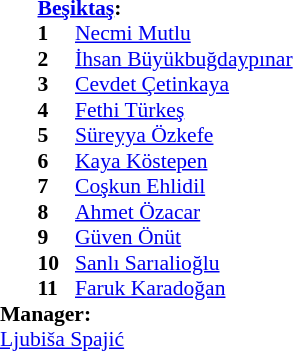<table style="font-size: 90%" cellspacing="0" cellpadding="0">
<tr>
<td></td>
<td colspan="4"><strong><a href='#'>Beşiktaş</a>:</strong></td>
</tr>
<tr>
<th width=25></th>
<th width=25></th>
</tr>
<tr>
<td></td>
<td><strong>1</strong></td>
<td> <a href='#'>Necmi Mutlu</a></td>
<td></td>
<td></td>
</tr>
<tr>
<td></td>
<td><strong>2</strong></td>
<td> <a href='#'>İhsan Büyükbuğdaypınar</a></td>
<td></td>
<td></td>
</tr>
<tr>
<td></td>
<td><strong>3</strong></td>
<td> <a href='#'>Cevdet Çetinkaya</a></td>
<td></td>
<td></td>
<td></td>
</tr>
<tr>
<td></td>
<td><strong>4</strong></td>
<td> <a href='#'>Fethi Türkeş</a></td>
<td></td>
<td></td>
<td></td>
</tr>
<tr>
<td></td>
<td><strong>5</strong></td>
<td> <a href='#'>Süreyya Özkefe</a></td>
<td></td>
<td></td>
<td></td>
</tr>
<tr>
<td></td>
<td><strong>6</strong></td>
<td> <a href='#'>Kaya Köstepen</a></td>
<td></td>
<td></td>
<td></td>
</tr>
<tr>
<td></td>
<td><strong>7</strong></td>
<td> <a href='#'>Coşkun Ehlidil</a></td>
<td></td>
<td></td>
<td></td>
</tr>
<tr>
<td></td>
<td><strong>8</strong></td>
<td> <a href='#'>Ahmet Özacar</a></td>
<td></td>
<td></td>
<td></td>
</tr>
<tr>
<td></td>
<td><strong>9</strong></td>
<td> <a href='#'>Güven Önüt</a></td>
<td></td>
<td></td>
<td></td>
</tr>
<tr>
<td></td>
<td><strong>10</strong></td>
<td> <a href='#'>Sanlı Sarıalioğlu</a></td>
<td></td>
<td></td>
<td></td>
</tr>
<tr>
<td></td>
<td><strong>11</strong></td>
<td> <a href='#'>Faruk Karadoğan</a></td>
<td></td>
<td></td>
<td></td>
</tr>
<tr>
<td colspan=3><strong>Manager:</strong></td>
</tr>
<tr>
<td colspan=3> <a href='#'>Ljubiša Spajić</a></td>
</tr>
</table>
